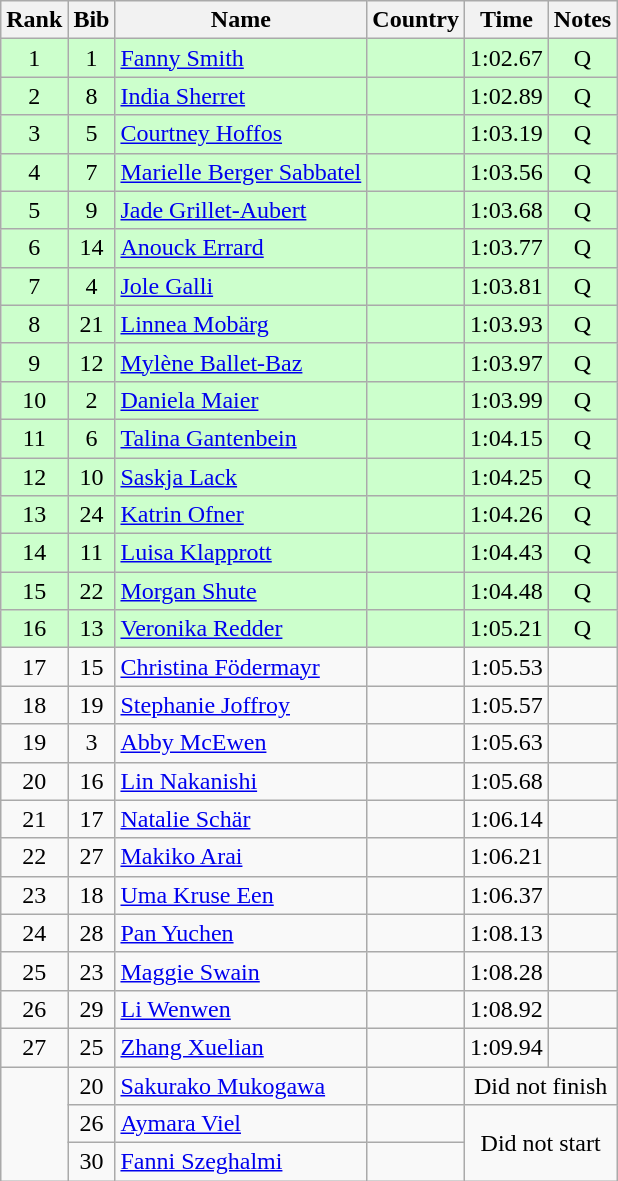<table class="wikitable sortable" style="text-align:center">
<tr>
<th>Rank</th>
<th>Bib</th>
<th>Name</th>
<th>Country</th>
<th>Time</th>
<th>Notes</th>
</tr>
<tr bgcolor=ccffcc>
<td>1</td>
<td>1</td>
<td align=left><a href='#'>Fanny Smith</a></td>
<td align=left></td>
<td>1:02.67</td>
<td>Q</td>
</tr>
<tr bgcolor=ccffcc>
<td>2</td>
<td>8</td>
<td align=left><a href='#'>India Sherret</a></td>
<td align=left></td>
<td>1:02.89</td>
<td>Q</td>
</tr>
<tr bgcolor=ccffcc>
<td>3</td>
<td>5</td>
<td align=left><a href='#'>Courtney Hoffos</a></td>
<td align=left></td>
<td>1:03.19</td>
<td>Q</td>
</tr>
<tr bgcolor=ccffcc>
<td>4</td>
<td>7</td>
<td align=left><a href='#'>Marielle Berger Sabbatel</a></td>
<td align=left></td>
<td>1:03.56</td>
<td>Q</td>
</tr>
<tr bgcolor=ccffcc>
<td>5</td>
<td>9</td>
<td align=left><a href='#'>Jade Grillet-Aubert</a></td>
<td align=left></td>
<td>1:03.68</td>
<td>Q</td>
</tr>
<tr bgcolor=ccffcc>
<td>6</td>
<td>14</td>
<td align=left><a href='#'>Anouck Errard</a></td>
<td align=left></td>
<td>1:03.77</td>
<td>Q</td>
</tr>
<tr bgcolor=ccffcc>
<td>7</td>
<td>4</td>
<td align=left><a href='#'>Jole Galli</a></td>
<td align=left></td>
<td>1:03.81</td>
<td>Q</td>
</tr>
<tr bgcolor=ccffcc>
<td>8</td>
<td>21</td>
<td align=left><a href='#'>Linnea Mobärg</a></td>
<td align=left></td>
<td>1:03.93</td>
<td>Q</td>
</tr>
<tr bgcolor=ccffcc>
<td>9</td>
<td>12</td>
<td align=left><a href='#'>Mylène Ballet-Baz</a></td>
<td align=left></td>
<td>1:03.97</td>
<td>Q</td>
</tr>
<tr bgcolor=ccffcc>
<td>10</td>
<td>2</td>
<td align=left><a href='#'>Daniela Maier</a></td>
<td align=left></td>
<td>1:03.99</td>
<td>Q</td>
</tr>
<tr bgcolor=ccffcc>
<td>11</td>
<td>6</td>
<td align=left><a href='#'>Talina Gantenbein</a></td>
<td align=left></td>
<td>1:04.15</td>
<td>Q</td>
</tr>
<tr bgcolor=ccffcc>
<td>12</td>
<td>10</td>
<td align=left><a href='#'>Saskja Lack</a></td>
<td align=left></td>
<td>1:04.25</td>
<td>Q</td>
</tr>
<tr bgcolor=ccffcc>
<td>13</td>
<td>24</td>
<td align=left><a href='#'>Katrin Ofner</a></td>
<td align=left></td>
<td>1:04.26</td>
<td>Q</td>
</tr>
<tr bgcolor=ccffcc>
<td>14</td>
<td>11</td>
<td align=left><a href='#'>Luisa Klapprott</a></td>
<td align=left></td>
<td>1:04.43</td>
<td>Q</td>
</tr>
<tr bgcolor=ccffcc>
<td>15</td>
<td>22</td>
<td align=left><a href='#'>Morgan Shute</a></td>
<td align=left></td>
<td>1:04.48</td>
<td>Q</td>
</tr>
<tr bgcolor=ccffcc>
<td>16</td>
<td>13</td>
<td align=left><a href='#'>Veronika Redder</a></td>
<td align=left></td>
<td>1:05.21</td>
<td>Q</td>
</tr>
<tr>
<td>17</td>
<td>15</td>
<td align=left><a href='#'>Christina Födermayr</a></td>
<td align=left></td>
<td>1:05.53</td>
<td></td>
</tr>
<tr>
<td>18</td>
<td>19</td>
<td align=left><a href='#'>Stephanie Joffroy</a></td>
<td align=left></td>
<td>1:05.57</td>
<td></td>
</tr>
<tr>
<td>19</td>
<td>3</td>
<td align=left><a href='#'>Abby McEwen</a></td>
<td align=left></td>
<td>1:05.63</td>
<td></td>
</tr>
<tr>
<td>20</td>
<td>16</td>
<td align=left><a href='#'>Lin Nakanishi</a></td>
<td align=left></td>
<td>1:05.68</td>
<td></td>
</tr>
<tr>
<td>21</td>
<td>17</td>
<td align=left><a href='#'>Natalie Schär</a></td>
<td align=left></td>
<td>1:06.14</td>
<td></td>
</tr>
<tr>
<td>22</td>
<td>27</td>
<td align=left><a href='#'>Makiko Arai</a></td>
<td align=left></td>
<td>1:06.21</td>
<td></td>
</tr>
<tr>
<td>23</td>
<td>18</td>
<td align=left><a href='#'>Uma Kruse Een</a></td>
<td align=left></td>
<td>1:06.37</td>
<td></td>
</tr>
<tr>
<td>24</td>
<td>28</td>
<td align=left><a href='#'>Pan Yuchen</a></td>
<td align=left></td>
<td>1:08.13</td>
<td></td>
</tr>
<tr>
<td>25</td>
<td>23</td>
<td align=left><a href='#'>Maggie Swain</a></td>
<td align=left></td>
<td>1:08.28</td>
<td></td>
</tr>
<tr>
<td>26</td>
<td>29</td>
<td align=left><a href='#'>Li Wenwen</a></td>
<td align=left></td>
<td>1:08.92</td>
<td></td>
</tr>
<tr>
<td>27</td>
<td>25</td>
<td align=left><a href='#'>Zhang Xuelian</a></td>
<td align=left></td>
<td>1:09.94</td>
<td></td>
</tr>
<tr>
<td rowspan=3></td>
<td>20</td>
<td align=left><a href='#'>Sakurako Mukogawa</a></td>
<td align=left></td>
<td colspan=2>Did not finish</td>
</tr>
<tr>
<td>26</td>
<td align=left><a href='#'>Aymara Viel</a></td>
<td align=left></td>
<td colspan=2 rowspan=2>Did not start</td>
</tr>
<tr>
<td>30</td>
<td align=left><a href='#'>Fanni Szeghalmi</a></td>
<td align=left></td>
</tr>
</table>
